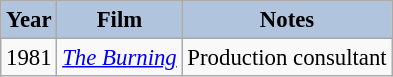<table class="wikitable" style="font-size:95%;">
<tr>
<th style="background:#B0C4DE;">Year</th>
<th style="background:#B0C4DE;">Film</th>
<th style="background:#B0C4DE;">Notes</th>
</tr>
<tr>
<td>1981</td>
<td><em><a href='#'>The Burning</a></em></td>
<td>Production consultant</td>
</tr>
</table>
